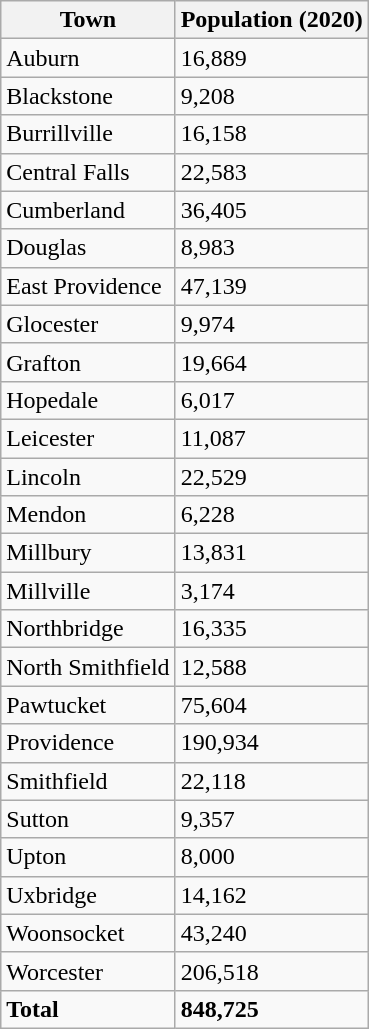<table class="wikitable">
<tr>
<th>Town</th>
<th>Population (2020)</th>
</tr>
<tr>
<td>Auburn</td>
<td>16,889</td>
</tr>
<tr>
<td>Blackstone</td>
<td>9,208</td>
</tr>
<tr>
<td>Burrillville</td>
<td>16,158</td>
</tr>
<tr>
<td>Central Falls</td>
<td>22,583</td>
</tr>
<tr>
<td>Cumberland</td>
<td>36,405</td>
</tr>
<tr>
<td>Douglas</td>
<td>8,983</td>
</tr>
<tr>
<td>East Providence</td>
<td>47,139</td>
</tr>
<tr>
<td>Glocester</td>
<td>9,974</td>
</tr>
<tr>
<td>Grafton</td>
<td>19,664</td>
</tr>
<tr>
<td>Hopedale</td>
<td>6,017</td>
</tr>
<tr>
<td>Leicester</td>
<td>11,087</td>
</tr>
<tr>
<td>Lincoln</td>
<td>22,529</td>
</tr>
<tr>
<td>Mendon</td>
<td>6,228</td>
</tr>
<tr>
<td>Millbury</td>
<td>13,831</td>
</tr>
<tr>
<td>Millville</td>
<td>3,174</td>
</tr>
<tr>
<td>Northbridge</td>
<td>16,335</td>
</tr>
<tr>
<td>North Smithfield</td>
<td>12,588</td>
</tr>
<tr>
<td>Pawtucket</td>
<td>75,604</td>
</tr>
<tr>
<td>Providence</td>
<td>190,934</td>
</tr>
<tr>
<td>Smithfield</td>
<td>22,118</td>
</tr>
<tr>
<td>Sutton</td>
<td>9,357</td>
</tr>
<tr>
<td>Upton</td>
<td>8,000</td>
</tr>
<tr>
<td>Uxbridge</td>
<td>14,162</td>
</tr>
<tr>
<td>Woonsocket</td>
<td>43,240</td>
</tr>
<tr>
<td>Worcester</td>
<td>206,518</td>
</tr>
<tr>
<td><strong>Total</strong></td>
<td><strong>848,725</strong></td>
</tr>
</table>
